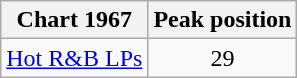<table class="wikitable">
<tr>
<th>Chart 1967</th>
<th>Peak position</th>
</tr>
<tr>
<td><a href='#'>Hot R&B LPs</a></td>
<td style="text-align:center;">29</td>
</tr>
</table>
